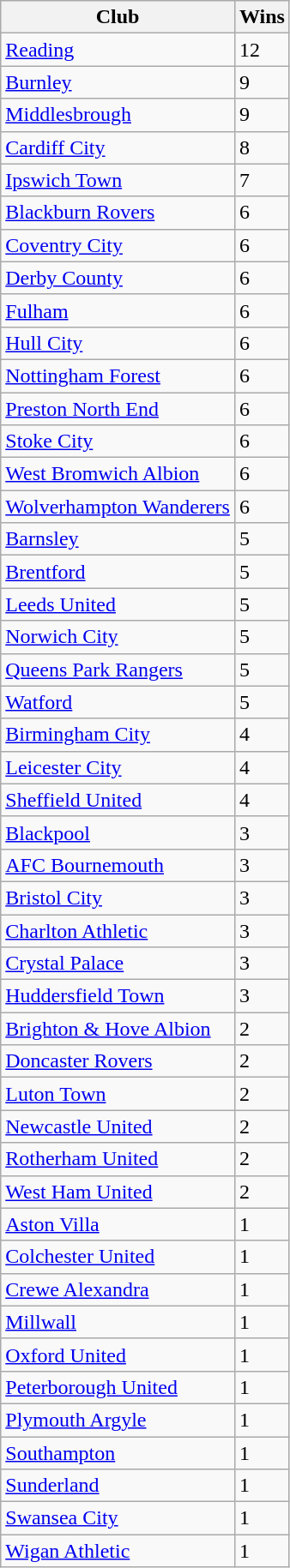<table class="wikitable sortable">
<tr>
<th>Club</th>
<th data-sort-type=number>Wins</th>
</tr>
<tr>
<td><a href='#'>Reading</a></td>
<td>12</td>
</tr>
<tr>
<td><a href='#'>Burnley</a></td>
<td>9</td>
</tr>
<tr>
<td><a href='#'>Middlesbrough</a></td>
<td>9</td>
</tr>
<tr>
<td><a href='#'>Cardiff City</a></td>
<td>8</td>
</tr>
<tr>
<td><a href='#'>Ipswich Town</a></td>
<td>7</td>
</tr>
<tr>
<td><a href='#'>Blackburn Rovers</a></td>
<td>6</td>
</tr>
<tr>
<td><a href='#'>Coventry City</a></td>
<td>6</td>
</tr>
<tr>
<td><a href='#'>Derby County</a></td>
<td>6</td>
</tr>
<tr>
<td><a href='#'>Fulham</a></td>
<td>6</td>
</tr>
<tr>
<td><a href='#'>Hull City</a></td>
<td>6</td>
</tr>
<tr>
<td><a href='#'>Nottingham Forest</a></td>
<td>6</td>
</tr>
<tr>
<td><a href='#'>Preston North End</a></td>
<td>6</td>
</tr>
<tr>
<td><a href='#'>Stoke City</a></td>
<td>6</td>
</tr>
<tr>
<td><a href='#'>West Bromwich Albion</a></td>
<td>6</td>
</tr>
<tr>
<td><a href='#'>Wolverhampton Wanderers</a></td>
<td>6</td>
</tr>
<tr>
<td><a href='#'>Barnsley</a></td>
<td>5</td>
</tr>
<tr>
<td><a href='#'>Brentford</a></td>
<td>5</td>
</tr>
<tr>
<td><a href='#'>Leeds United</a></td>
<td>5</td>
</tr>
<tr>
<td><a href='#'>Norwich City</a></td>
<td>5</td>
</tr>
<tr>
<td><a href='#'>Queens Park Rangers</a></td>
<td>5</td>
</tr>
<tr>
<td><a href='#'>Watford</a></td>
<td>5</td>
</tr>
<tr>
<td><a href='#'>Birmingham City</a></td>
<td>4</td>
</tr>
<tr>
<td><a href='#'>Leicester City</a></td>
<td>4</td>
</tr>
<tr>
<td><a href='#'>Sheffield United</a></td>
<td>4</td>
</tr>
<tr>
<td><a href='#'>Blackpool</a></td>
<td>3</td>
</tr>
<tr>
<td><a href='#'>AFC Bournemouth</a></td>
<td>3</td>
</tr>
<tr>
<td><a href='#'>Bristol City</a></td>
<td>3</td>
</tr>
<tr>
<td><a href='#'>Charlton Athletic</a></td>
<td>3</td>
</tr>
<tr>
<td><a href='#'>Crystal Palace</a></td>
<td>3</td>
</tr>
<tr>
<td><a href='#'>Huddersfield Town</a></td>
<td>3</td>
</tr>
<tr>
<td><a href='#'>Brighton & Hove Albion</a></td>
<td>2</td>
</tr>
<tr>
<td><a href='#'>Doncaster Rovers</a></td>
<td>2</td>
</tr>
<tr>
<td><a href='#'>Luton Town</a></td>
<td>2</td>
</tr>
<tr>
<td><a href='#'>Newcastle United</a></td>
<td>2</td>
</tr>
<tr>
<td><a href='#'>Rotherham United</a></td>
<td>2</td>
</tr>
<tr>
<td><a href='#'>West Ham United</a></td>
<td>2</td>
</tr>
<tr>
<td><a href='#'>Aston Villa</a></td>
<td>1</td>
</tr>
<tr>
<td><a href='#'>Colchester United</a></td>
<td>1</td>
</tr>
<tr>
<td><a href='#'>Crewe Alexandra</a></td>
<td>1</td>
</tr>
<tr>
<td><a href='#'>Millwall</a></td>
<td>1</td>
</tr>
<tr>
<td><a href='#'>Oxford United</a></td>
<td>1</td>
</tr>
<tr>
<td><a href='#'>Peterborough United</a></td>
<td>1</td>
</tr>
<tr>
<td><a href='#'>Plymouth Argyle</a></td>
<td>1</td>
</tr>
<tr>
<td><a href='#'>Southampton</a></td>
<td>1</td>
</tr>
<tr>
<td><a href='#'>Sunderland</a></td>
<td>1</td>
</tr>
<tr>
<td><a href='#'>Swansea City</a></td>
<td>1</td>
</tr>
<tr>
<td><a href='#'>Wigan Athletic</a></td>
<td>1</td>
</tr>
</table>
